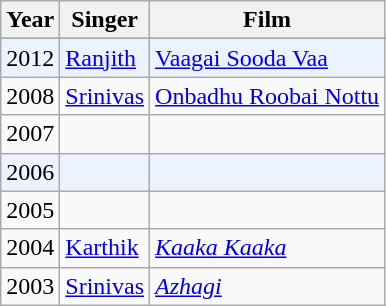<table class="wikitable">
<tr>
<th>Year</th>
<th>Singer</th>
<th>Film</th>
</tr>
<tr>
</tr>
<tr bgcolor=#edf3fe>
<td>2012</td>
<td><a href='#'>Ranjith</a></td>
<td><a href='#'>Vaagai Sooda Vaa</a></td>
</tr>
<tr>
<td>2008</td>
<td><a href='#'>Srinivas</a></td>
<td><a href='#'>Onbadhu Roobai Nottu</a></td>
</tr>
<tr>
<td>2007</td>
<td></td>
<td></td>
</tr>
<tr bgcolor=#edf3fe>
<td>2006</td>
<td></td>
<td></td>
</tr>
<tr>
<td>2005</td>
<td></td>
<td></td>
</tr>
<tr>
<td>2004</td>
<td><a href='#'>Karthik</a></td>
<td><em><a href='#'>Kaaka Kaaka</a></em></td>
</tr>
<tr>
<td>2003</td>
<td><a href='#'>Srinivas</a></td>
<td><em><a href='#'>Azhagi</a></em></td>
</tr>
</table>
